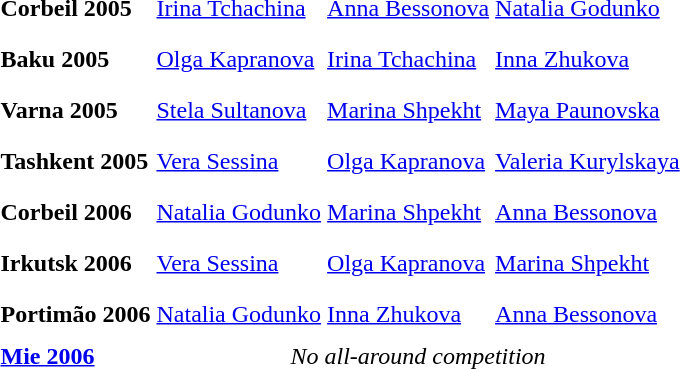<table>
<tr>
<th scope=row style="text-align:left">Corbeil 2005 </th>
<td style="height:30px;"> <a href='#'>Irina Tchachina</a></td>
<td style="height:30px;"> <a href='#'>Anna Bessonova</a></td>
<td style="height:30px;"> <a href='#'>Natalia Godunko</a></td>
</tr>
<tr>
<th scope=row style="text-align:left">Baku 2005 </th>
<td style="height:30px;"> <a href='#'>Olga Kapranova</a></td>
<td style="height:30px;"> <a href='#'>Irina Tchachina</a></td>
<td style="height:30px;"> <a href='#'>Inna Zhukova</a></td>
</tr>
<tr>
<th scope=row style="text-align:left">Varna 2005 </th>
<td style="height:30px;"> <a href='#'>Stela Sultanova</a></td>
<td style="height:30px;"> <a href='#'>Marina Shpekht</a></td>
<td style="height:30px;"> <a href='#'>Maya Paunovska</a></td>
</tr>
<tr>
<th scope=row style="text-align:left">Tashkent 2005 </th>
<td style="height:30px;"> <a href='#'>Vera Sessina</a></td>
<td style="height:30px;"> <a href='#'>Olga Kapranova</a></td>
<td style="height:30px;"> <a href='#'>Valeria Kurylskaya</a></td>
</tr>
<tr>
<th scope=row style="text-align:left">Corbeil 2006 </th>
<td style="height:30px;"> <a href='#'>Natalia Godunko</a></td>
<td style="height:30px;"> <a href='#'>Marina Shpekht</a></td>
<td style="height:30px;"> <a href='#'>Anna Bessonova</a></td>
</tr>
<tr>
<th scope=row style="text-align:left">Irkutsk 2006 </th>
<td style="height:30px;"> <a href='#'>Vera Sessina</a></td>
<td style="height:30px;"> <a href='#'>Olga Kapranova</a></td>
<td style="height:30px;"> <a href='#'>Marina Shpekht</a></td>
</tr>
<tr>
<th scope=row style="text-align:left">Portimão 2006 </th>
<td style="height:30px;"> <a href='#'>Natalia Godunko</a></td>
<td style="height:30px;"> <a href='#'>Inna Zhukova</a></td>
<td style="height:30px;"> <a href='#'>Anna Bessonova</a></td>
</tr>
<tr>
<th scope=row style="text-align:left"><a href='#'>Mie 2006</a></th>
<td colspan=3 align=center><em>No all-around competition</em></td>
</tr>
</table>
